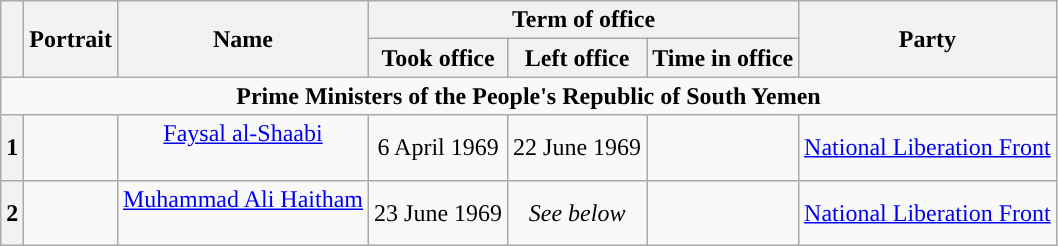<table class="wikitable" style="text-align:center">
<tr>
<th rowspan="2"></th>
<th rowspan="2">Portrait</th>
<th rowspan="2">Name<br></th>
<th colspan="3">Term of office</th>
<th rowspan="2">Party</th>
</tr>
<tr>
<th>Took office</th>
<th>Left office</th>
<th>Time in office</th>
</tr>
<tr>
<td colspan="7" align="center"><strong>Prime Ministers of the People's Republic of South Yemen</strong></td>
</tr>
<tr>
<th style="background:">1</th>
<td></td>
<td rowspan="1"><a href='#'>Faysal al-Shaabi</a><br><br></td>
<td rowspan="1">6 April 1969</td>
<td rowspan="1">22 June 1969</td>
<td></td>
<td rowspan="1"><a href='#'>National Liberation Front</a><br></td>
</tr>
<tr>
<th style="background:">2</th>
<td></td>
<td rowspan="1"><a href='#'>Muhammad Ali Haitham</a><br><br></td>
<td rowspan="1">23 June 1969</td>
<td rowspan="1"><em>See below</em></td>
<td></td>
<td rowspan="1"><a href='#'>National Liberation Front</a><br></td>
</tr>
</table>
